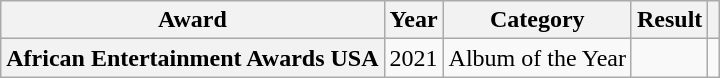<table class="wikitable sortable plainrowheaders">
<tr>
<th scope="col">Award</th>
<th scope="col">Year</th>
<th scope="col">Category</th>
<th scope="col">Result</th>
<th scope="col" class="unsortable"></th>
</tr>
<tr>
<th scope="row">African Entertainment Awards USA</th>
<td>2021</td>
<td>Album of the Year</td>
<td></td>
<td></td>
</tr>
</table>
